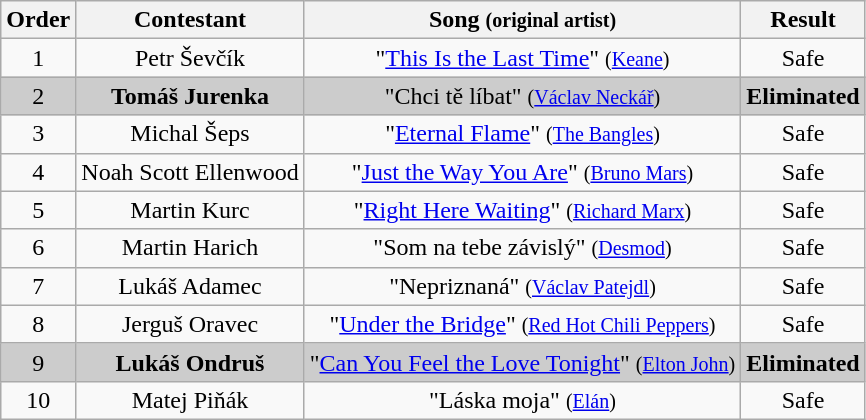<table class="wikitable plainrowheaders" style="text-align:center;">
<tr>
<th scope="col">Order</th>
<th scope="col">Contestant</th>
<th scope="col">Song <small>(original artist)</small></th>
<th scope="col">Result</th>
</tr>
<tr>
<td>1</td>
<td>Petr Ševčík</td>
<td>"<a href='#'>This Is the Last Time</a>" <small>(<a href='#'>Keane</a>)</small></td>
<td>Safe</td>
</tr>
<tr style="background:#ccc;">
<td>2</td>
<td><strong>Tomáš Jurenka</strong></td>
<td>"Chci tě líbat" <small>(<a href='#'>Václav Neckář</a>)</small></td>
<td><strong>Eliminated</strong></td>
</tr>
<tr>
<td>3</td>
<td>Michal Šeps</td>
<td>"<a href='#'>Eternal Flame</a>" <small>(<a href='#'>The Bangles</a>)</small></td>
<td>Safe</td>
</tr>
<tr>
<td>4</td>
<td>Noah Scott Ellenwood</td>
<td>"<a href='#'>Just the Way You Are</a>" <small>(<a href='#'>Bruno Mars</a>)</small></td>
<td>Safe</td>
</tr>
<tr>
<td>5</td>
<td>Martin Kurc</td>
<td>"<a href='#'>Right Here Waiting</a>" <small>(<a href='#'>Richard Marx</a>)</small></td>
<td>Safe</td>
</tr>
<tr>
<td>6</td>
<td>Martin Harich</td>
<td>"Som na tebe závislý" <small>(<a href='#'>Desmod</a>)</small></td>
<td>Safe</td>
</tr>
<tr>
<td>7</td>
<td>Lukáš Adamec</td>
<td>"Nepriznaná" <small>(<a href='#'>Václav Patejdl</a>)</small></td>
<td>Safe</td>
</tr>
<tr>
<td>8</td>
<td>Jerguš Oravec</td>
<td>"<a href='#'>Under the Bridge</a>" <small>(<a href='#'>Red Hot Chili Peppers</a>)</small></td>
<td>Safe</td>
</tr>
<tr style="background:#ccc;">
<td>9</td>
<td><strong>Lukáš Ondruš</strong></td>
<td>"<a href='#'>Can You Feel the Love Tonight</a>" <small>(<a href='#'>Elton John</a>)</small></td>
<td><strong>Eliminated</strong></td>
</tr>
<tr>
<td>10</td>
<td>Matej Piňák</td>
<td>"Láska moja" <small>(<a href='#'>Elán</a>)</small></td>
<td>Safe</td>
</tr>
</table>
